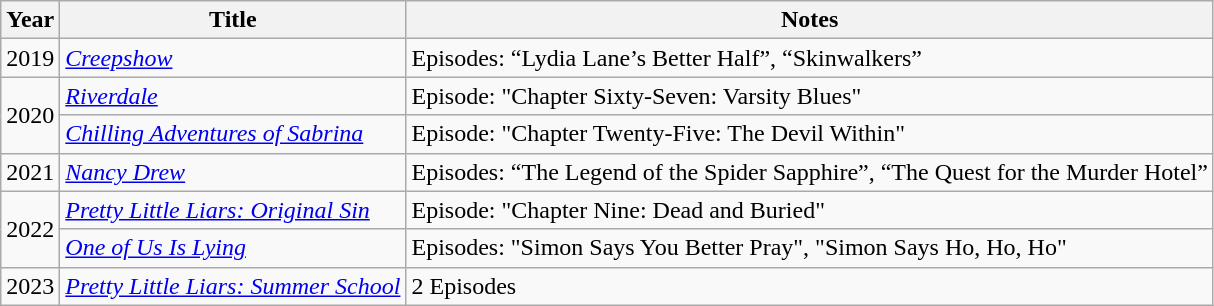<table class="wikitable">
<tr>
<th>Year</th>
<th>Title</th>
<th>Notes</th>
</tr>
<tr>
<td>2019</td>
<td><em><a href='#'>Creepshow</a></em></td>
<td>Episodes: “Lydia Lane’s Better Half”, “Skinwalkers”</td>
</tr>
<tr>
<td rowspan="2">2020</td>
<td><em><a href='#'>Riverdale</a></em></td>
<td>Episode: "Chapter Sixty-Seven: Varsity Blues"</td>
</tr>
<tr>
<td><em><a href='#'>Chilling Adventures of Sabrina</a></em></td>
<td>Episode: "Chapter Twenty-Five: The Devil Within"</td>
</tr>
<tr>
<td>2021</td>
<td><em><a href='#'>Nancy Drew</a></em></td>
<td>Episodes: “The Legend of the Spider Sapphire”, “The Quest for the Murder Hotel”</td>
</tr>
<tr>
<td rowspan="2">2022</td>
<td><em><a href='#'>Pretty Little Liars: Original Sin</a></em></td>
<td>Episode: "Chapter Nine: Dead and Buried"</td>
</tr>
<tr>
<td><em><a href='#'>One of Us Is Lying</a></em></td>
<td>Episodes: "Simon Says You Better Pray", "Simon Says Ho, Ho, Ho"</td>
</tr>
<tr>
<td>2023</td>
<td><em><a href='#'>Pretty Little Liars: Summer School</a></em></td>
<td>2 Episodes</td>
</tr>
</table>
